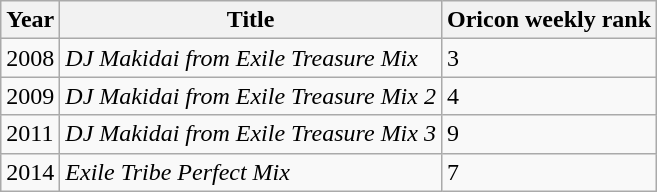<table class="wikitable">
<tr>
<th>Year</th>
<th>Title</th>
<th>Oricon weekly rank</th>
</tr>
<tr>
<td>2008</td>
<td><em>DJ Makidai from Exile Treasure Mix</em></td>
<td>3</td>
</tr>
<tr>
<td>2009</td>
<td><em>DJ Makidai from Exile Treasure Mix 2</em></td>
<td>4</td>
</tr>
<tr>
<td>2011</td>
<td><em>DJ Makidai from Exile Treasure Mix 3</em></td>
<td>9</td>
</tr>
<tr>
<td>2014</td>
<td><em>Exile Tribe Perfect Mix</em></td>
<td>7</td>
</tr>
</table>
